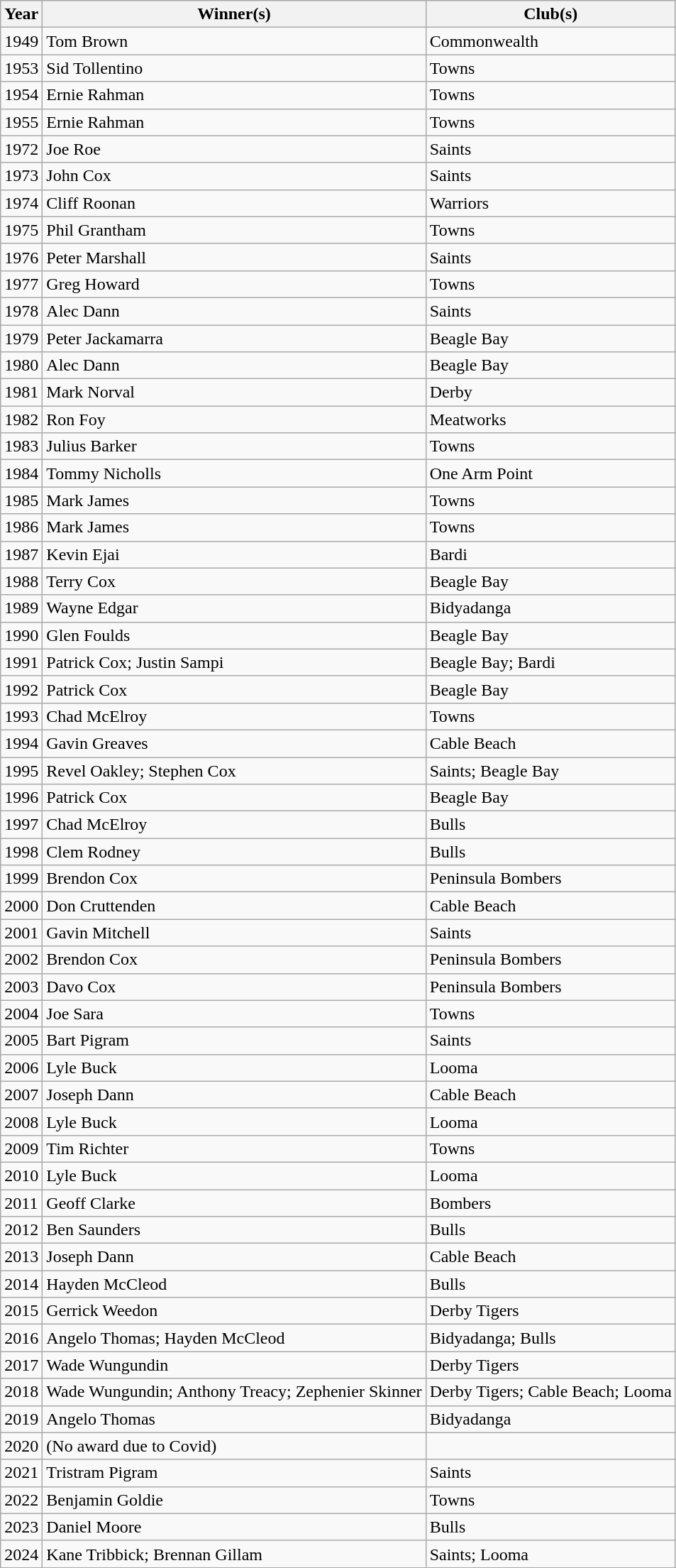<table class="wikitable sortable">
<tr>
<th>Year</th>
<th>Winner(s)</th>
<th>Club(s)</th>
</tr>
<tr>
<td>1949</td>
<td>Tom Brown</td>
<td>Commonwealth</td>
</tr>
<tr>
<td>1953</td>
<td>Sid Tollentino</td>
<td>Towns</td>
</tr>
<tr>
<td>1954</td>
<td>Ernie Rahman</td>
<td>Towns</td>
</tr>
<tr>
<td>1955</td>
<td>Ernie Rahman</td>
<td>Towns</td>
</tr>
<tr>
<td>1972</td>
<td>Joe Roe</td>
<td>Saints</td>
</tr>
<tr>
<td>1973</td>
<td>John Cox</td>
<td>Saints</td>
</tr>
<tr>
<td>1974</td>
<td>Cliff Roonan</td>
<td>Warriors</td>
</tr>
<tr>
<td>1975</td>
<td>Phil Grantham</td>
<td>Towns</td>
</tr>
<tr>
<td>1976</td>
<td>Peter Marshall</td>
<td>Saints</td>
</tr>
<tr>
<td>1977</td>
<td>Greg Howard</td>
<td>Towns</td>
</tr>
<tr>
<td>1978</td>
<td>Alec Dann</td>
<td>Saints</td>
</tr>
<tr>
<td>1979</td>
<td>Peter Jackamarra</td>
<td>Beagle Bay</td>
</tr>
<tr>
<td>1980</td>
<td>Alec Dann</td>
<td>Beagle Bay</td>
</tr>
<tr>
<td>1981</td>
<td>Mark Norval</td>
<td>Derby</td>
</tr>
<tr>
<td>1982</td>
<td>Ron Foy</td>
<td>Meatworks</td>
</tr>
<tr>
<td>1983</td>
<td>Julius Barker</td>
<td>Towns</td>
</tr>
<tr>
<td>1984</td>
<td>Tommy Nicholls</td>
<td>One Arm Point</td>
</tr>
<tr>
<td>1985</td>
<td>Mark James</td>
<td>Towns</td>
</tr>
<tr>
<td>1986</td>
<td>Mark James</td>
<td>Towns</td>
</tr>
<tr>
<td>1987</td>
<td>Kevin Ejai</td>
<td>Bardi</td>
</tr>
<tr>
<td>1988</td>
<td>Terry Cox</td>
<td>Beagle Bay</td>
</tr>
<tr>
<td>1989</td>
<td>Wayne Edgar</td>
<td>Bidyadanga</td>
</tr>
<tr>
<td>1990</td>
<td>Glen Foulds</td>
<td>Beagle Bay</td>
</tr>
<tr>
<td>1991</td>
<td>Patrick Cox; Justin Sampi</td>
<td>Beagle Bay; Bardi</td>
</tr>
<tr>
<td>1992</td>
<td>Patrick Cox</td>
<td>Beagle Bay</td>
</tr>
<tr>
<td>1993</td>
<td>Chad McElroy</td>
<td>Towns</td>
</tr>
<tr>
<td>1994</td>
<td>Gavin Greaves</td>
<td>Cable Beach</td>
</tr>
<tr>
<td>1995</td>
<td>Revel Oakley; Stephen Cox</td>
<td>Saints; Beagle Bay</td>
</tr>
<tr>
<td>1996</td>
<td>Patrick Cox</td>
<td>Beagle Bay</td>
</tr>
<tr>
<td>1997</td>
<td>Chad McElroy</td>
<td>Bulls</td>
</tr>
<tr>
<td>1998</td>
<td>Clem Rodney</td>
<td>Bulls</td>
</tr>
<tr>
<td>1999</td>
<td>Brendon Cox</td>
<td>Peninsula Bombers</td>
</tr>
<tr>
<td>2000</td>
<td>Don Cruttenden</td>
<td>Cable Beach</td>
</tr>
<tr>
<td>2001</td>
<td>Gavin Mitchell</td>
<td>Saints</td>
</tr>
<tr>
<td>2002</td>
<td>Brendon Cox</td>
<td>Peninsula Bombers</td>
</tr>
<tr>
<td>2003</td>
<td>Davo Cox</td>
<td>Peninsula Bombers</td>
</tr>
<tr>
<td>2004</td>
<td>Joe Sara</td>
<td>Towns</td>
</tr>
<tr>
<td>2005</td>
<td>Bart Pigram</td>
<td>Saints</td>
</tr>
<tr>
<td>2006</td>
<td>Lyle Buck</td>
<td>Looma</td>
</tr>
<tr>
<td>2007</td>
<td>Joseph Dann</td>
<td>Cable Beach</td>
</tr>
<tr>
<td>2008</td>
<td>Lyle Buck</td>
<td>Looma</td>
</tr>
<tr>
<td>2009</td>
<td>Tim Richter</td>
<td>Towns</td>
</tr>
<tr>
<td>2010</td>
<td>Lyle Buck</td>
<td>Looma</td>
</tr>
<tr>
<td>2011</td>
<td>Geoff Clarke</td>
<td>Bombers</td>
</tr>
<tr>
<td>2012</td>
<td>Ben Saunders</td>
<td>Bulls</td>
</tr>
<tr>
<td>2013</td>
<td>Joseph Dann</td>
<td>Cable Beach</td>
</tr>
<tr>
<td>2014</td>
<td>Hayden McCleod</td>
<td>Bulls</td>
</tr>
<tr>
<td>2015</td>
<td>Gerrick Weedon</td>
<td>Derby Tigers</td>
</tr>
<tr>
<td>2016</td>
<td>Angelo Thomas; Hayden McCleod</td>
<td>Bidyadanga; Bulls</td>
</tr>
<tr>
<td>2017</td>
<td>Wade Wungundin</td>
<td>Derby Tigers</td>
</tr>
<tr>
<td>2018</td>
<td>Wade Wungundin; Anthony Treacy; Zephenier Skinner</td>
<td>Derby Tigers; Cable Beach; Looma</td>
</tr>
<tr>
<td>2019</td>
<td>Angelo Thomas</td>
<td>Bidyadanga</td>
</tr>
<tr>
<td>2020</td>
<td>(No award due to Covid)</td>
<td></td>
</tr>
<tr>
<td>2021</td>
<td>Tristram Pigram</td>
<td>Saints</td>
</tr>
<tr>
<td>2022</td>
<td>Benjamin Goldie</td>
<td>Towns</td>
</tr>
<tr>
<td>2023</td>
<td>Daniel Moore</td>
<td>Bulls</td>
</tr>
<tr>
<td>2024</td>
<td>Kane Tribbick; Brennan Gillam</td>
<td>Saints; Looma</td>
</tr>
</table>
